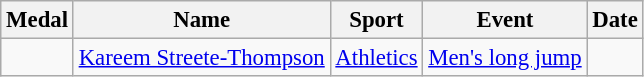<table class="wikitable" style="font-size: 95%;">
<tr>
<th>Medal</th>
<th>Name</th>
<th>Sport</th>
<th>Event</th>
<th>Date</th>
</tr>
<tr>
<td></td>
<td><a href='#'>Kareem Streete-Thompson</a></td>
<td><a href='#'>Athletics</a></td>
<td><a href='#'>Men's long jump</a></td>
<td></td>
</tr>
</table>
